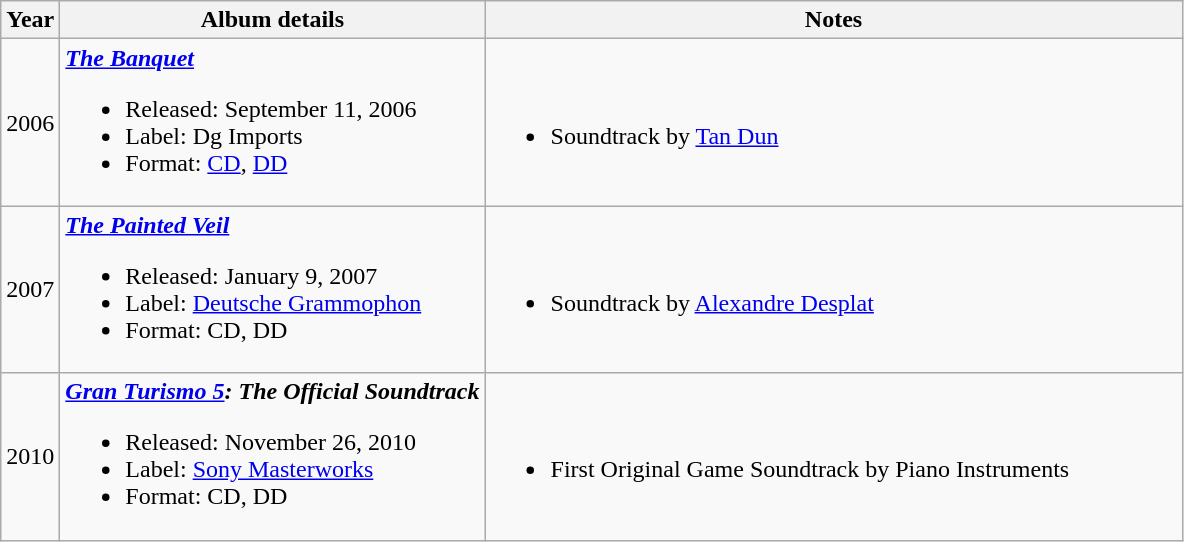<table class="wikitable sortable" border="1">
<tr>
<th width="5%">Year</th>
<th width="36%">Album details</th>
<th width="59%" class="unsortable">Notes</th>
</tr>
<tr>
<td>2006</td>
<td><strong><em><a href='#'>The Banquet</a></em></strong><br><ul><li>Released: September 11, 2006</li><li>Label: Dg Imports</li><li>Format: <a href='#'>CD</a>, <a href='#'>DD</a></li></ul></td>
<td><br><ul><li>Soundtrack by <a href='#'>Tan Dun</a></li></ul></td>
</tr>
<tr>
<td>2007</td>
<td><strong><em><a href='#'>The Painted Veil</a></em></strong><br><ul><li>Released: January 9, 2007</li><li>Label: <a href='#'>Deutsche Grammophon</a></li><li>Format: CD, DD</li></ul></td>
<td><br><ul><li>Soundtrack by <a href='#'>Alexandre Desplat</a></li></ul></td>
</tr>
<tr>
<td>2010</td>
<td><strong><em><a href='#'>Gran Turismo 5</a>: The Official Soundtrack</em></strong><br><ul><li>Released: November 26, 2010</li><li>Label: <a href='#'>Sony Masterworks</a></li><li>Format: CD, DD</li></ul></td>
<td><br><ul><li>First Original Game Soundtrack by Piano Instruments</li></ul></td>
</tr>
</table>
